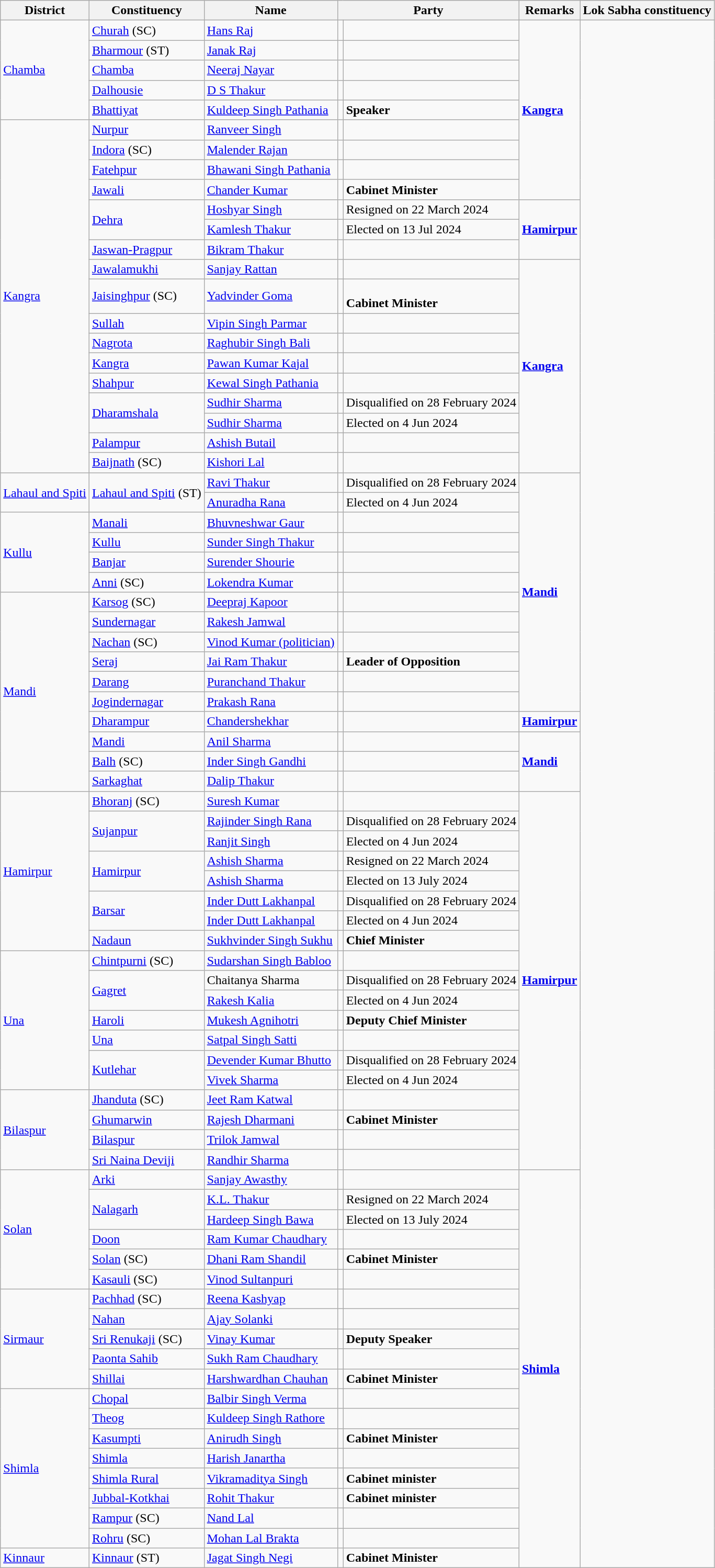<table class="wikitable sortable">
<tr>
<th>District</th>
<th>Constituency</th>
<th>Name</th>
<th colspan="2">Party</th>
<th>Remarks</th>
<th>Lok Sabha constituency</th>
</tr>
<tr>
<td rowspan="5"><a href='#'>Chamba</a><br></td>
<td><a href='#'>Churah</a> (SC)</td>
<td><a href='#'>Hans Raj</a></td>
<td></td>
<td></td>
<td rowspan="9"><a href='#'><strong>Kangra</strong></a></td>
</tr>
<tr>
<td><a href='#'>Bharmour</a> (ST)</td>
<td><a href='#'>Janak Raj</a></td>
<td></td>
<td></td>
</tr>
<tr>
<td><a href='#'>Chamba</a></td>
<td><a href='#'>Neeraj Nayar</a></td>
<td></td>
<td></td>
</tr>
<tr>
<td><a href='#'>Dalhousie</a></td>
<td><a href='#'>D S Thakur</a></td>
<td></td>
<td></td>
</tr>
<tr>
<td><a href='#'>Bhattiyat</a></td>
<td><a href='#'>Kuldeep Singh Pathania</a></td>
<td></td>
<td><strong>Speaker</strong></td>
</tr>
<tr>
<td rowspan="17"><a href='#'>Kangra</a></td>
<td><a href='#'>Nurpur</a></td>
<td><a href='#'>Ranveer Singh</a></td>
<td></td>
<td></td>
</tr>
<tr>
<td><a href='#'>Indora</a> (SC)</td>
<td><a href='#'>Malender Rajan</a></td>
<td></td>
<td></td>
</tr>
<tr>
<td><a href='#'>Fatehpur</a></td>
<td><a href='#'>Bhawani Singh Pathania</a></td>
<td></td>
<td></td>
</tr>
<tr>
<td><a href='#'>Jawali</a></td>
<td><a href='#'>Chander Kumar</a></td>
<td></td>
<td><strong>Cabinet Minister</strong></td>
</tr>
<tr>
<td rowspan=2><a href='#'>Dehra</a></td>
<td><a href='#'>Hoshyar Singh</a></td>
<td></td>
<td>Resigned on 22 March 2024</td>
<td rowspan="3"><strong><a href='#'>Hamirpur</a></strong></td>
</tr>
<tr>
<td><a href='#'>Kamlesh Thakur</a></td>
<td></td>
<td>Elected on 13 Jul 2024</td>
</tr>
<tr>
<td><a href='#'>Jaswan-Pragpur</a></td>
<td><a href='#'>Bikram Thakur</a></td>
<td></td>
<td></td>
</tr>
<tr>
<td><a href='#'>Jawalamukhi</a></td>
<td><a href='#'>Sanjay Rattan</a></td>
<td></td>
<td></td>
<td rowspan="10"><strong><a href='#'>Kangra</a></strong></td>
</tr>
<tr>
<td><a href='#'>Jaisinghpur</a> (SC)</td>
<td><a href='#'>Yadvinder Goma</a></td>
<td></td>
<td><br><strong>Cabinet Minister</strong></td>
</tr>
<tr>
<td><a href='#'>Sullah</a></td>
<td><a href='#'>Vipin Singh Parmar</a></td>
<td></td>
<td></td>
</tr>
<tr>
<td><a href='#'>Nagrota</a></td>
<td><a href='#'>Raghubir Singh Bali</a></td>
<td></td>
<td></td>
</tr>
<tr>
<td><a href='#'>Kangra</a></td>
<td><a href='#'>Pawan Kumar Kajal</a></td>
<td></td>
<td></td>
</tr>
<tr>
<td><a href='#'>Shahpur</a></td>
<td><a href='#'>Kewal Singh Pathania</a></td>
<td></td>
<td></td>
</tr>
<tr>
<td rowspan=2><a href='#'>Dharamshala</a></td>
<td><a href='#'>Sudhir Sharma</a></td>
<td></td>
<td>Disqualified on 28 February 2024</td>
</tr>
<tr>
<td><a href='#'>Sudhir Sharma</a></td>
<td></td>
<td>Elected on 4 Jun 2024 </td>
</tr>
<tr>
<td><a href='#'>Palampur</a></td>
<td><a href='#'>Ashish Butail</a></td>
<td></td>
<td></td>
</tr>
<tr>
<td><a href='#'>Baijnath</a> (SC)</td>
<td><a href='#'>Kishori Lal</a></td>
<td></td>
<td></td>
</tr>
<tr>
<td rowspan=2><a href='#'>Lahaul and Spiti</a></td>
<td rowspan=2><a href='#'>Lahaul and Spiti</a> (ST)</td>
<td><a href='#'>Ravi Thakur</a></td>
<td></td>
<td>Disqualified on 28 February 2024</td>
<td rowspan="12"><a href='#'><strong>Mandi</strong></a></td>
</tr>
<tr>
<td><a href='#'>Anuradha Rana</a></td>
<td></td>
<td>Elected on 4 Jun 2024 </td>
</tr>
<tr>
<td rowspan="4"><a href='#'>Kullu</a></td>
<td><a href='#'>Manali</a></td>
<td><a href='#'>Bhuvneshwar Gaur</a></td>
<td></td>
<td></td>
</tr>
<tr>
<td><a href='#'>Kullu</a></td>
<td><a href='#'>Sunder Singh Thakur</a></td>
<td></td>
<td></td>
</tr>
<tr>
<td><a href='#'>Banjar</a></td>
<td><a href='#'>Surender Shourie</a></td>
<td></td>
<td></td>
</tr>
<tr>
<td><a href='#'>Anni</a> (SC)</td>
<td><a href='#'>Lokendra Kumar</a></td>
<td></td>
<td></td>
</tr>
<tr>
<td rowspan="10"><a href='#'>Mandi</a></td>
<td><a href='#'>Karsog</a> (SC)</td>
<td><a href='#'>Deepraj Kapoor</a></td>
<td></td>
<td></td>
</tr>
<tr>
<td><a href='#'>Sundernagar</a></td>
<td><a href='#'>Rakesh Jamwal</a></td>
<td></td>
<td></td>
</tr>
<tr>
<td><a href='#'>Nachan</a> (SC)</td>
<td><a href='#'>Vinod Kumar (politician)</a></td>
<td></td>
<td></td>
</tr>
<tr>
<td><a href='#'>Seraj</a></td>
<td><a href='#'>Jai Ram Thakur</a></td>
<td></td>
<td><strong>Leader of Opposition</strong></td>
</tr>
<tr>
<td><a href='#'>Darang</a></td>
<td><a href='#'>Puranchand Thakur</a></td>
<td></td>
<td></td>
</tr>
<tr>
<td><a href='#'>Jogindernagar</a></td>
<td><a href='#'>Prakash Rana</a></td>
<td></td>
<td></td>
</tr>
<tr>
<td><a href='#'>Dharampur</a></td>
<td><a href='#'>Chandershekhar</a></td>
<td></td>
<td></td>
<td><strong><a href='#'>Hamirpur</a></strong></td>
</tr>
<tr>
<td><a href='#'>Mandi</a></td>
<td><a href='#'>Anil Sharma</a></td>
<td></td>
<td></td>
<td rowspan="3"><strong><a href='#'>Mandi</a></strong></td>
</tr>
<tr>
<td><a href='#'>Balh</a> (SC)</td>
<td><a href='#'>Inder Singh Gandhi</a></td>
<td></td>
<td></td>
</tr>
<tr>
<td><a href='#'>Sarkaghat</a></td>
<td><a href='#'>Dalip Thakur</a></td>
<td></td>
<td></td>
</tr>
<tr>
<td rowspan="8"><a href='#'>Hamirpur</a></td>
<td><a href='#'>Bhoranj</a> (SC)</td>
<td><a href='#'>Suresh Kumar</a></td>
<td></td>
<td></td>
<td rowspan="19"><strong><a href='#'>Hamirpur</a></strong></td>
</tr>
<tr>
<td rowspan=2><a href='#'>Sujanpur</a></td>
<td><a href='#'>Rajinder Singh Rana</a></td>
<td></td>
<td>Disqualified on 28 February 2024</td>
</tr>
<tr>
<td><a href='#'>Ranjit Singh</a></td>
<td></td>
<td>Elected on 4 Jun 2024 </td>
</tr>
<tr>
<td rowspan=2><a href='#'>Hamirpur</a></td>
<td><a href='#'>Ashish Sharma</a></td>
<td></td>
<td>Resigned on 22 March 2024</td>
</tr>
<tr>
<td><a href='#'>Ashish Sharma</a></td>
<td></td>
<td>Elected on 13 July 2024</td>
</tr>
<tr>
<td rowspan=2><a href='#'>Barsar</a></td>
<td><a href='#'>Inder Dutt Lakhanpal</a></td>
<td></td>
<td>Disqualified on 28 February 2024</td>
</tr>
<tr>
<td><a href='#'>Inder Dutt Lakhanpal</a></td>
<td></td>
<td>Elected on 4 Jun 2024 </td>
</tr>
<tr>
<td><a href='#'>Nadaun</a></td>
<td><a href='#'>Sukhvinder Singh Sukhu</a></td>
<td></td>
<td><strong>Chief Minister</strong></td>
</tr>
<tr>
<td rowspan="7"><a href='#'>Una</a></td>
<td><a href='#'>Chintpurni</a> (SC)</td>
<td><a href='#'>Sudarshan Singh Babloo</a></td>
<td></td>
<td></td>
</tr>
<tr>
<td rowspan=2><a href='#'>Gagret</a></td>
<td>Chaitanya Sharma</td>
<td></td>
<td>Disqualified on 28 February 2024</td>
</tr>
<tr>
<td><a href='#'>Rakesh Kalia</a></td>
<td></td>
<td>Elected on 4 Jun 2024 </td>
</tr>
<tr>
<td><a href='#'>Haroli</a></td>
<td><a href='#'>Mukesh Agnihotri</a></td>
<td></td>
<td><strong>Deputy Chief Minister</strong></td>
</tr>
<tr>
<td><a href='#'>Una</a></td>
<td><a href='#'>Satpal Singh Satti</a></td>
<td></td>
<td></td>
</tr>
<tr>
<td rowspan=2><a href='#'>Kutlehar</a></td>
<td><a href='#'>Devender Kumar Bhutto</a></td>
<td></td>
<td>Disqualified on 28 February 2024</td>
</tr>
<tr>
<td><a href='#'>Vivek Sharma</a></td>
<td></td>
<td>Elected on 4 Jun 2024 </td>
</tr>
<tr>
<td rowspan="4"><a href='#'>Bilaspur</a></td>
<td><a href='#'>Jhanduta</a> (SC)</td>
<td><a href='#'>Jeet Ram Katwal</a></td>
<td></td>
<td></td>
</tr>
<tr>
<td><a href='#'>Ghumarwin</a></td>
<td><a href='#'>Rajesh Dharmani</a></td>
<td></td>
<td><strong>Cabinet Minister</strong></td>
</tr>
<tr>
<td><a href='#'>Bilaspur</a></td>
<td><a href='#'>Trilok Jamwal</a></td>
<td></td>
<td></td>
</tr>
<tr>
<td><a href='#'>Sri Naina Deviji</a></td>
<td><a href='#'>Randhir Sharma</a></td>
<td></td>
<td></td>
</tr>
<tr>
<td rowspan="6"><a href='#'>Solan</a></td>
<td><a href='#'>Arki</a></td>
<td><a href='#'>Sanjay Awasthy</a></td>
<td></td>
<td></td>
<td rowspan="20"><strong><a href='#'>Shimla</a></strong></td>
</tr>
<tr>
<td rowspan=2><a href='#'>Nalagarh</a></td>
<td><a href='#'>K.L. Thakur</a></td>
<td></td>
<td>Resigned on 22 March 2024</td>
</tr>
<tr>
<td><a href='#'>Hardeep Singh Bawa</a></td>
<td></td>
<td>Elected on 13 July 2024</td>
</tr>
<tr>
<td><a href='#'>Doon</a></td>
<td><a href='#'>Ram Kumar Chaudhary</a></td>
<td></td>
<td></td>
</tr>
<tr>
<td><a href='#'>Solan</a> (SC)</td>
<td><a href='#'>Dhani Ram Shandil</a></td>
<td></td>
<td><strong>Cabinet Minister</strong></td>
</tr>
<tr>
<td><a href='#'>Kasauli</a> (SC)</td>
<td><a href='#'>Vinod Sultanpuri</a></td>
<td></td>
<td></td>
</tr>
<tr>
<td rowspan="5"><a href='#'>Sirmaur</a></td>
<td><a href='#'>Pachhad</a> (SC)</td>
<td><a href='#'>Reena Kashyap</a></td>
<td></td>
<td></td>
</tr>
<tr>
<td><a href='#'>Nahan</a></td>
<td><a href='#'>Ajay Solanki</a></td>
<td></td>
<td></td>
</tr>
<tr>
<td><a href='#'>Sri Renukaji</a> (SC)</td>
<td><a href='#'>Vinay Kumar</a></td>
<td></td>
<td><strong>Deputy Speaker</strong></td>
</tr>
<tr>
<td><a href='#'>Paonta Sahib</a></td>
<td><a href='#'>Sukh Ram Chaudhary</a></td>
<td></td>
<td></td>
</tr>
<tr>
<td><a href='#'>Shillai</a></td>
<td><a href='#'>Harshwardhan Chauhan</a></td>
<td></td>
<td><strong>Cabinet Minister</strong></td>
</tr>
<tr>
<td rowspan="8"><a href='#'>Shimla</a></td>
<td><a href='#'>Chopal</a></td>
<td><a href='#'>Balbir Singh Verma</a></td>
<td></td>
<td></td>
</tr>
<tr>
<td><a href='#'>Theog</a></td>
<td><a href='#'>Kuldeep Singh Rathore</a></td>
<td></td>
<td></td>
</tr>
<tr>
<td><a href='#'>Kasumpti</a></td>
<td><a href='#'>Anirudh Singh</a></td>
<td></td>
<td><strong>Cabinet Minister</strong></td>
</tr>
<tr>
<td><a href='#'>Shimla</a></td>
<td><a href='#'>Harish Janartha</a></td>
<td></td>
<td></td>
</tr>
<tr>
<td><a href='#'>Shimla Rural</a></td>
<td><a href='#'>Vikramaditya Singh</a></td>
<td></td>
<td><strong>Cabinet minister</strong></td>
</tr>
<tr>
<td><a href='#'>Jubbal-Kotkhai</a></td>
<td><a href='#'>Rohit Thakur</a></td>
<td></td>
<td><strong>Cabinet minister</strong></td>
</tr>
<tr>
<td><a href='#'>Rampur</a> (SC)</td>
<td><a href='#'>Nand Lal</a></td>
<td></td>
<td></td>
</tr>
<tr>
<td><a href='#'>Rohru</a> (SC)</td>
<td><a href='#'>Mohan Lal Brakta</a></td>
<td></td>
<td></td>
</tr>
<tr>
<td><a href='#'>Kinnaur</a></td>
<td><a href='#'>Kinnaur</a> (ST)</td>
<td><a href='#'>Jagat Singh Negi</a></td>
<td></td>
<td><strong>Cabinet Minister</strong></td>
</tr>
</table>
